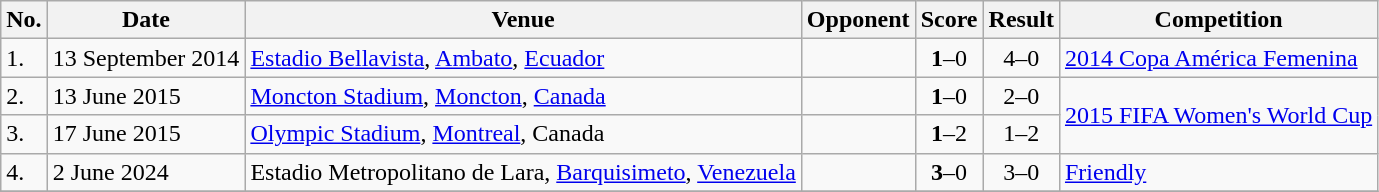<table class="wikitable">
<tr>
<th>No.</th>
<th>Date</th>
<th>Venue</th>
<th>Opponent</th>
<th>Score</th>
<th>Result</th>
<th>Competition</th>
</tr>
<tr>
<td>1.</td>
<td>13 September 2014</td>
<td><a href='#'>Estadio Bellavista</a>, <a href='#'>Ambato</a>, <a href='#'>Ecuador</a></td>
<td></td>
<td align=center><strong>1</strong>–0</td>
<td align=center>4–0</td>
<td><a href='#'>2014 Copa América Femenina</a></td>
</tr>
<tr>
<td>2.</td>
<td>13 June 2015</td>
<td><a href='#'>Moncton Stadium</a>, <a href='#'>Moncton</a>, <a href='#'>Canada</a></td>
<td></td>
<td align=center><strong>1</strong>–0</td>
<td align=center>2–0</td>
<td rowspan=2><a href='#'>2015 FIFA Women's World Cup</a></td>
</tr>
<tr>
<td>3.</td>
<td>17 June 2015</td>
<td><a href='#'>Olympic Stadium</a>, <a href='#'>Montreal</a>, Canada</td>
<td></td>
<td align=center><strong>1</strong>–2</td>
<td align=center>1–2</td>
</tr>
<tr>
<td>4.</td>
<td>2 June 2024</td>
<td>Estadio Metropolitano de Lara, <a href='#'>Barquisimeto</a>, <a href='#'>Venezuela</a></td>
<td></td>
<td align=center><strong>3</strong>–0</td>
<td align=center>3–0</td>
<td><a href='#'>Friendly</a></td>
</tr>
<tr>
</tr>
</table>
